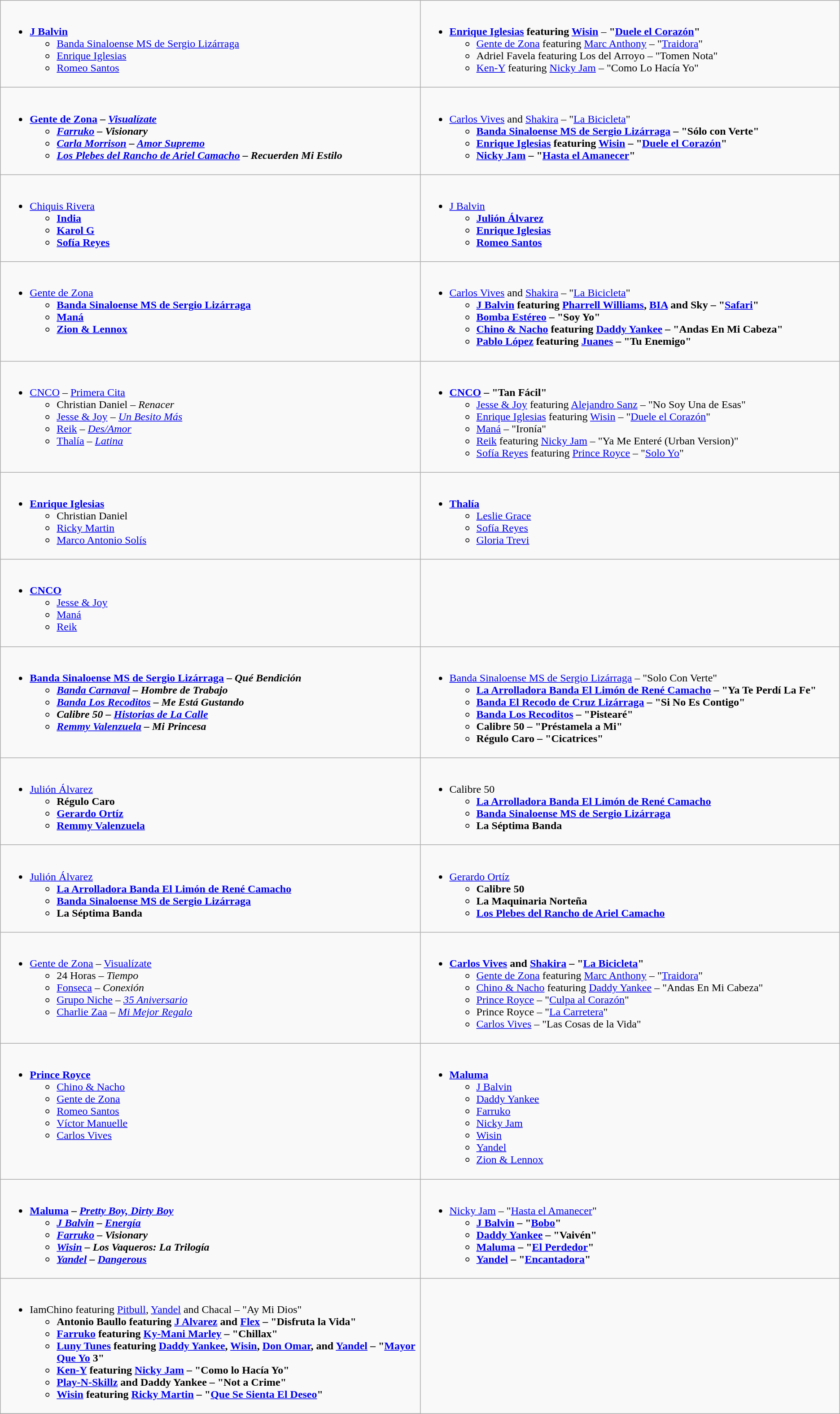<table class=wikitable>
<tr>
<td valign="top" width="50%"><br><ul><li><strong><a href='#'>J Balvin</a></strong><ul><li><a href='#'>Banda Sinaloense MS de Sergio Lizárraga</a></li><li><a href='#'>Enrique Iglesias</a></li><li><a href='#'>Romeo Santos</a></li></ul></li></ul></td>
<td valign="top"  width="50%"><br><ul><li><strong><a href='#'>Enrique Iglesias</a> featuring <a href='#'>Wisin</a></strong> – <strong>"<a href='#'>Duele el Corazón</a>"</strong><ul><li><a href='#'>Gente de Zona</a> featuring <a href='#'>Marc Anthony</a> – "<a href='#'>Traidora</a>"</li><li>Adriel Favela featuring Los del Arroyo – "Tomen Nota"</li><li><a href='#'>Ken-Y</a> featuring <a href='#'>Nicky Jam</a> – "Como Lo Hacía Yo"</li></ul></li></ul></td>
</tr>
<tr>
<td valign="top"><br><ul><li><strong><a href='#'>Gente de Zona</a> – <em><a href='#'>Visualízate</a><strong><em><ul><li><a href='#'>Farruko</a> – </em>Visionary<em></li><li><a href='#'>Carla Morrison</a> – </em><a href='#'>Amor Supremo</a><em></li><li><a href='#'>Los Plebes del Rancho de Ariel Camacho</a> – </em>Recuerden Mi Estilo<em></li></ul></li></ul></td>
<td valign="top"><br><ul><li></strong><a href='#'>Carlos Vives</a> and <a href='#'>Shakira</a> – "<a href='#'>La Bicicleta</a>"<strong><ul><li><a href='#'>Banda Sinaloense MS de Sergio Lizárraga</a> – "Sólo con Verte"</li><li><a href='#'>Enrique Iglesias</a> featuring <a href='#'>Wisin</a> – "<a href='#'>Duele el Corazón</a>"</li><li><a href='#'>Nicky Jam</a> – "<a href='#'>Hasta el Amanecer</a>"</li></ul></li></ul></td>
</tr>
<tr>
<td valign="top"><br><ul><li></strong><a href='#'>Chiquis Rivera</a><strong><ul><li><a href='#'>India</a></li><li><a href='#'>Karol G</a></li><li><a href='#'>Sofía Reyes</a></li></ul></li></ul></td>
<td valign="top"><br><ul><li></strong><a href='#'>J Balvin</a><strong><ul><li><a href='#'>Julión Álvarez</a></li><li><a href='#'>Enrique Iglesias</a></li><li><a href='#'>Romeo Santos</a></li></ul></li></ul></td>
</tr>
<tr>
<td valign="top"><br><ul><li></strong><a href='#'>Gente de Zona</a><strong><ul><li><a href='#'>Banda Sinaloense MS de Sergio Lizárraga</a></li><li><a href='#'>Maná</a></li><li><a href='#'>Zion & Lennox</a></li></ul></li></ul></td>
<td valign="top"><br><ul><li></strong><a href='#'>Carlos Vives</a> and <a href='#'>Shakira</a> – "<a href='#'>La Bicicleta</a>"<strong><ul><li><a href='#'>J Balvin</a> featuring <a href='#'>Pharrell Williams</a>, <a href='#'>BIA</a> and Sky – "<a href='#'>Safari</a>"</li><li><a href='#'>Bomba Estéreo</a> – "Soy Yo"</li><li><a href='#'>Chino & Nacho</a> featuring <a href='#'>Daddy Yankee</a> – "Andas En Mi Cabeza"</li><li><a href='#'>Pablo López</a> featuring <a href='#'>Juanes</a> – "Tu Enemigo"</li></ul></li></ul></td>
</tr>
<tr>
<td valign="top"><br><ul><li></strong><a href='#'>CNCO</a> – </em><a href='#'>Primera Cita</a></em></strong><ul><li>Christian Daniel – <em>Renacer</em></li><li><a href='#'>Jesse & Joy</a> – <em><a href='#'>Un Besito Más</a></em></li><li><a href='#'>Reik</a> – <em><a href='#'>Des/Amor</a></em></li><li><a href='#'>Thalía</a> – <em><a href='#'>Latina</a></em></li></ul></li></ul></td>
<td valign="top"><br><ul><li><strong><a href='#'>CNCO</a> – "Tan Fácil"</strong><ul><li><a href='#'>Jesse & Joy</a> featuring <a href='#'>Alejandro Sanz</a> – "No Soy Una de Esas"</li><li><a href='#'>Enrique Iglesias</a> featuring <a href='#'>Wisin</a> – "<a href='#'>Duele el Corazón</a>"</li><li><a href='#'>Maná</a> – "Ironía"</li><li><a href='#'>Reik</a> featuring <a href='#'>Nicky Jam</a> – "Ya Me Enteré (Urban Version)"</li><li><a href='#'>Sofía Reyes</a> featuring <a href='#'>Prince Royce</a> – "<a href='#'>Solo Yo</a>"</li></ul></li></ul></td>
</tr>
<tr>
<td valign="top"><br><ul><li><strong><a href='#'>Enrique Iglesias</a></strong><ul><li>Christian Daniel</li><li><a href='#'>Ricky Martin</a></li><li><a href='#'>Marco Antonio Solís</a></li></ul></li></ul></td>
<td valign="top"><br><ul><li><strong><a href='#'>Thalía</a></strong><ul><li><a href='#'>Leslie Grace</a></li><li><a href='#'>Sofía Reyes</a></li><li><a href='#'>Gloria Trevi</a></li></ul></li></ul></td>
</tr>
<tr>
<td valign="top"><br><ul><li><strong><a href='#'>CNCO</a></strong><ul><li><a href='#'>Jesse & Joy</a></li><li><a href='#'>Maná</a></li><li><a href='#'>Reik</a></li></ul></li></ul></td>
</tr>
<tr>
<td valign="top"><br><ul><li><strong><a href='#'>Banda Sinaloense MS de Sergio Lizárraga</a> – <em>Qué Bendición<strong><em><ul><li><a href='#'>Banda Carnaval</a> – </em>Hombre de Trabajo<em></li><li><a href='#'>Banda Los Recoditos</a> – </em>Me Está Gustando<em></li><li>Calibre 50 – </em><a href='#'>Historias de La Calle</a><em></li><li><a href='#'>Remmy Valenzuela</a> – </em>Mi Princesa<em></li></ul></li></ul></td>
<td valign="top"><br><ul><li></strong><a href='#'>Banda Sinaloense MS de Sergio Lizárraga</a> – "Solo Con Verte"<strong><ul><li><a href='#'>La Arrolladora Banda El Limón de René Camacho</a> – "Ya Te Perdí La Fe"</li><li><a href='#'>Banda El Recodo de Cruz Lizárraga</a> – "Si No Es Contigo"</li><li><a href='#'>Banda Los Recoditos</a> – "Pistearé"</li><li>Calibre 50 – "Préstamela a Mi"</li><li>Régulo Caro – "Cicatrices"</li></ul></li></ul></td>
</tr>
<tr>
<td valign="top"><br><ul><li></strong><a href='#'>Julión Álvarez</a><strong><ul><li>Régulo Caro</li><li><a href='#'>Gerardo Ortíz</a></li><li><a href='#'>Remmy Valenzuela</a></li></ul></li></ul></td>
<td valign="top"><br><ul><li></strong>Calibre 50<strong><ul><li><a href='#'>La Arrolladora Banda El Limón de René Camacho</a></li><li><a href='#'>Banda Sinaloense MS de Sergio Lizárraga</a></li><li>La Séptima Banda</li></ul></li></ul></td>
</tr>
<tr>
<td valign="top"><br><ul><li></strong><a href='#'>Julión Álvarez</a><strong><ul><li><a href='#'>La Arrolladora Banda El Limón de René Camacho</a></li><li><a href='#'>Banda Sinaloense MS de Sergio Lizárraga</a></li><li>La Séptima Banda</li></ul></li></ul></td>
<td valign="top"><br><ul><li></strong><a href='#'>Gerardo Ortíz</a><strong><ul><li>Calibre 50</li><li>La Maquinaria Norteña</li><li><a href='#'>Los Plebes del Rancho de Ariel Camacho</a></li></ul></li></ul></td>
</tr>
<tr>
<td valign="top"><br><ul><li></strong><a href='#'>Gente de Zona</a> – </em><a href='#'>Visualízate</a></em></strong><ul><li>24 Horas – <em>Tiempo</em></li><li><a href='#'>Fonseca</a> – <em>Conexión</em></li><li><a href='#'>Grupo Niche</a> – <em><a href='#'>35 Aniversario</a></em></li><li><a href='#'>Charlie Zaa</a> – <em><a href='#'>Mi Mejor Regalo</a></em></li></ul></li></ul></td>
<td valign="top"><br><ul><li><strong><a href='#'>Carlos Vives</a> and <a href='#'>Shakira</a> – "<a href='#'>La Bicicleta</a>"</strong><ul><li><a href='#'>Gente de Zona</a> featuring <a href='#'>Marc Anthony</a> – "<a href='#'>Traidora</a>"</li><li><a href='#'>Chino & Nacho</a> featuring <a href='#'>Daddy Yankee</a> – "Andas En Mi Cabeza"</li><li><a href='#'>Prince Royce</a> – "<a href='#'>Culpa al Corazón</a>"</li><li>Prince Royce – "<a href='#'>La Carretera</a>"</li><li><a href='#'>Carlos Vives</a> – "Las Cosas de la Vida"</li></ul></li></ul></td>
</tr>
<tr>
<td valign="top"><br><ul><li><strong><a href='#'>Prince Royce</a></strong><ul><li><a href='#'>Chino & Nacho</a></li><li><a href='#'>Gente de Zona</a></li><li><a href='#'>Romeo Santos</a></li><li><a href='#'>Víctor Manuelle</a></li><li><a href='#'>Carlos Vives</a></li></ul></li></ul></td>
<td valign="top"><br><ul><li><strong><a href='#'>Maluma</a></strong><ul><li><a href='#'>J Balvin</a></li><li><a href='#'>Daddy Yankee</a></li><li><a href='#'>Farruko</a></li><li><a href='#'>Nicky Jam</a></li><li><a href='#'>Wisin</a></li><li><a href='#'>Yandel</a></li><li><a href='#'>Zion & Lennox</a></li></ul></li></ul></td>
</tr>
<tr>
<td valign="top"><br><ul><li><strong><a href='#'>Maluma</a> – <em><a href='#'>Pretty Boy, Dirty Boy</a><strong><em><ul><li><a href='#'>J Balvin</a> – </em><a href='#'>Energía</a><em></li><li><a href='#'>Farruko</a> – </em>Visionary<em></li><li><a href='#'>Wisin</a> – </em>Los Vaqueros: La Trilogía<em></li><li><a href='#'>Yandel</a> – </em><a href='#'>Dangerous</a><em></li></ul></li></ul></td>
<td valign="top"><br><ul><li></strong><a href='#'>Nicky Jam</a> – "<a href='#'>Hasta el Amanecer</a>"<strong><ul><li><a href='#'>J Balvin</a> – "<a href='#'>Bobo</a>"</li><li><a href='#'>Daddy Yankee</a> – "Vaivén"</li><li><a href='#'>Maluma</a> – "<a href='#'>El Perdedor</a>"</li><li><a href='#'>Yandel</a> – "<a href='#'>Encantadora</a>" </li></ul></li></ul></td>
</tr>
<tr>
<td valign="top"><br><ul><li></strong>IamChino featuring <a href='#'>Pitbull</a>, <a href='#'>Yandel</a> and Chacal – "Ay Mi Dios"<strong><ul><li>Antonio Baullo featuring <a href='#'>J Alvarez</a> and <a href='#'>Flex</a> – "Disfruta la Vida"</li><li><a href='#'>Farruko</a> featuring <a href='#'>Ky-Mani Marley</a> – "Chillax"</li><li><a href='#'>Luny Tunes</a> featuring <a href='#'>Daddy Yankee</a>, <a href='#'>Wisin</a>, <a href='#'>Don Omar</a>, and <a href='#'>Yandel</a> – "<a href='#'>Mayor Que Yo</a> 3"</li><li><a href='#'>Ken-Y</a> featuring <a href='#'>Nicky Jam</a> – "Como lo Hacía Yo"</li><li><a href='#'>Play-N-Skillz</a> and Daddy Yankee – "Not a Crime"</li><li><a href='#'>Wisin</a> featuring <a href='#'>Ricky Martin</a> – "<a href='#'>Que Se Sienta El Deseo</a>"</li></ul></li></ul></td>
</tr>
<tr>
</tr>
</table>
